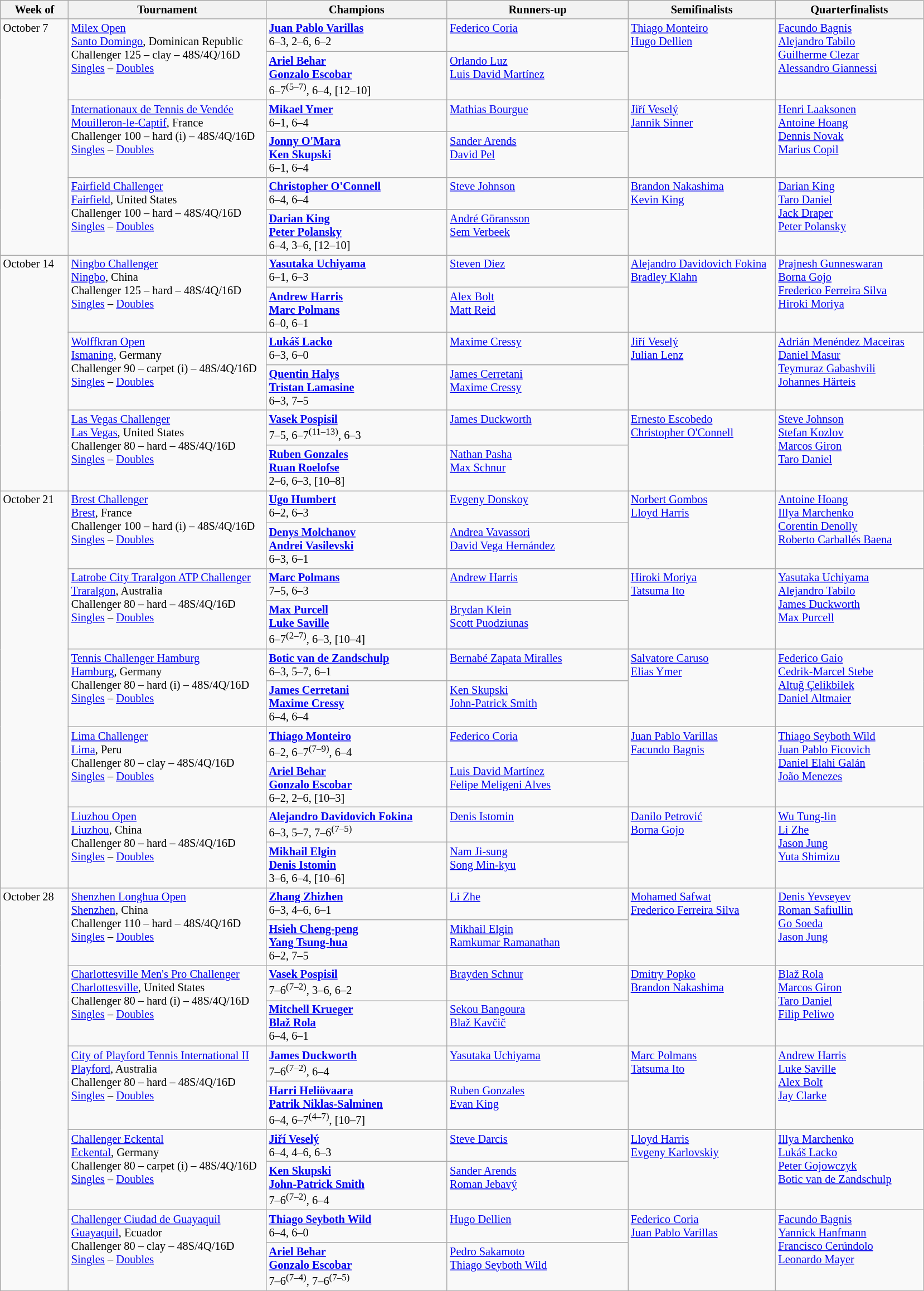<table class="wikitable" style="font-size:85%;">
<tr>
<th width="75">Week of</th>
<th width="230">Tournament</th>
<th width="210">Champions</th>
<th width="210">Runners-up</th>
<th width="170">Semifinalists</th>
<th width="170">Quarterfinalists</th>
</tr>
<tr valign=top>
<td rowspan=6>October 7</td>
<td rowspan=2><a href='#'>Milex Open</a><br><a href='#'>Santo Domingo</a>, Dominican Republic <br> Challenger 125 – clay – 48S/4Q/16D<br><a href='#'>Singles</a> – <a href='#'>Doubles</a></td>
<td> <strong><a href='#'>Juan Pablo Varillas</a></strong><br>6–3, 2–6, 6–2</td>
<td> <a href='#'>Federico Coria</a></td>
<td rowspan=2> <a href='#'>Thiago Monteiro</a> <br>  <a href='#'>Hugo Dellien</a></td>
<td rowspan=2> <a href='#'>Facundo Bagnis</a> <br> <a href='#'>Alejandro Tabilo</a> <br> <a href='#'>Guilherme Clezar</a> <br> <a href='#'>Alessandro Giannessi</a></td>
</tr>
<tr valign=top>
<td> <strong><a href='#'>Ariel Behar</a></strong><br> <strong><a href='#'>Gonzalo Escobar</a></strong><br>6–7<sup>(5–7)</sup>, 6–4, [12–10]</td>
<td> <a href='#'>Orlando Luz</a><br> <a href='#'>Luis David Martínez</a></td>
</tr>
<tr valign=top>
<td rowspan=2><a href='#'>Internationaux de Tennis de Vendée</a><br><a href='#'>Mouilleron-le-Captif</a>, France <br> Challenger 100 – hard (i) – 48S/4Q/16D<br><a href='#'>Singles</a> – <a href='#'>Doubles</a></td>
<td> <strong><a href='#'>Mikael Ymer</a></strong><br>6–1, 6–4</td>
<td> <a href='#'>Mathias Bourgue</a></td>
<td rowspan=2> <a href='#'>Jiří Veselý</a> <br>  <a href='#'>Jannik Sinner</a></td>
<td rowspan=2> <a href='#'>Henri Laaksonen</a> <br> <a href='#'>Antoine Hoang</a> <br> <a href='#'>Dennis Novak</a> <br>  <a href='#'>Marius Copil</a></td>
</tr>
<tr valign=top>
<td> <strong><a href='#'>Jonny O'Mara</a></strong><br> <strong><a href='#'>Ken Skupski</a></strong><br>6–1, 6–4</td>
<td> <a href='#'>Sander Arends</a><br> <a href='#'>David Pel</a></td>
</tr>
<tr valign=top>
<td rowspan=2><a href='#'>Fairfield Challenger</a><br><a href='#'>Fairfield</a>, United States <br> Challenger 100 – hard – 48S/4Q/16D<br><a href='#'>Singles</a> – <a href='#'>Doubles</a></td>
<td> <strong><a href='#'>Christopher O'Connell</a></strong><br>6–4, 6–4</td>
<td> <a href='#'>Steve Johnson</a></td>
<td rowspan=2> <a href='#'>Brandon Nakashima</a> <br>  <a href='#'>Kevin King</a></td>
<td rowspan=2> <a href='#'>Darian King</a> <br> <a href='#'>Taro Daniel</a> <br> <a href='#'>Jack Draper</a> <br>  <a href='#'>Peter Polansky</a></td>
</tr>
<tr valign=top>
<td> <strong><a href='#'>Darian King</a></strong><br> <strong><a href='#'>Peter Polansky</a></strong><br>6–4, 3–6, [12–10]</td>
<td> <a href='#'>André Göransson</a><br> <a href='#'>Sem Verbeek</a></td>
</tr>
<tr valign=top>
<td rowspan=6>October 14</td>
<td rowspan=2><a href='#'>Ningbo Challenger</a><br><a href='#'>Ningbo</a>, China <br> Challenger 125 – hard – 48S/4Q/16D<br><a href='#'>Singles</a> – <a href='#'>Doubles</a></td>
<td> <strong><a href='#'>Yasutaka Uchiyama</a></strong><br>6–1, 6–3</td>
<td> <a href='#'>Steven Diez</a></td>
<td rowspan=2> <a href='#'>Alejandro Davidovich Fokina</a> <br>  <a href='#'>Bradley Klahn</a></td>
<td rowspan=2> <a href='#'>Prajnesh Gunneswaran</a>  <br> <a href='#'>Borna Gojo</a> <br> <a href='#'>Frederico Ferreira Silva</a> <br>  <a href='#'>Hiroki Moriya</a></td>
</tr>
<tr valign=top>
<td> <strong><a href='#'>Andrew Harris</a></strong><br> <strong><a href='#'>Marc Polmans</a></strong><br>6–0, 6–1</td>
<td> <a href='#'>Alex Bolt</a><br> <a href='#'>Matt Reid</a></td>
</tr>
<tr valign=top>
<td rowspan=2><a href='#'>Wolffkran Open</a><br><a href='#'>Ismaning</a>, Germany <br> Challenger 90 – carpet (i) – 48S/4Q/16D<br><a href='#'>Singles</a> – <a href='#'>Doubles</a></td>
<td> <strong><a href='#'>Lukáš Lacko</a></strong><br>6–3, 6–0</td>
<td> <a href='#'>Maxime Cressy</a></td>
<td rowspan=2> <a href='#'>Jiří Veselý</a> <br>  <a href='#'>Julian Lenz</a></td>
<td rowspan=2> <a href='#'>Adrián Menéndez Maceiras</a> <br> <a href='#'>Daniel Masur</a> <br> <a href='#'>Teymuraz Gabashvili</a> <br>  <a href='#'>Johannes Härteis</a></td>
</tr>
<tr valign=top>
<td> <strong><a href='#'>Quentin Halys</a></strong><br> <strong><a href='#'>Tristan Lamasine</a></strong><br>6–3, 7–5</td>
<td> <a href='#'>James Cerretani</a><br> <a href='#'>Maxime Cressy</a></td>
</tr>
<tr valign=top>
<td rowspan=2><a href='#'>Las Vegas Challenger</a><br><a href='#'>Las Vegas</a>, United States <br> Challenger 80 – hard – 48S/4Q/16D<br><a href='#'>Singles</a> – <a href='#'>Doubles</a></td>
<td> <strong><a href='#'>Vasek Pospisil</a></strong><br>7–5, 6–7<sup>(11–13)</sup>, 6–3</td>
<td> <a href='#'>James Duckworth</a></td>
<td rowspan=2> <a href='#'>Ernesto Escobedo</a> <br>  <a href='#'>Christopher O'Connell</a></td>
<td rowspan=2> <a href='#'>Steve Johnson</a> <br> <a href='#'>Stefan Kozlov</a> <br> <a href='#'>Marcos Giron</a> <br>  <a href='#'>Taro Daniel</a></td>
</tr>
<tr valign=top>
<td> <strong><a href='#'>Ruben Gonzales</a></strong><br> <strong><a href='#'>Ruan Roelofse</a></strong><br>2–6, 6–3, [10–8]</td>
<td> <a href='#'>Nathan Pasha</a><br> <a href='#'>Max Schnur</a></td>
</tr>
<tr valign=top>
<td rowspan=10>October 21</td>
<td rowspan=2><a href='#'>Brest Challenger</a><br><a href='#'>Brest</a>, France <br> Challenger 100 – hard (i) – 48S/4Q/16D<br><a href='#'>Singles</a> – <a href='#'>Doubles</a></td>
<td> <strong><a href='#'>Ugo Humbert</a></strong><br>6–2, 6–3</td>
<td> <a href='#'>Evgeny Donskoy</a></td>
<td rowspan=2> <a href='#'>Norbert Gombos</a> <br>  <a href='#'>Lloyd Harris</a></td>
<td rowspan=2> <a href='#'>Antoine Hoang</a> <br> <a href='#'>Illya Marchenko</a> <br> <a href='#'>Corentin Denolly</a> <br>  <a href='#'>Roberto Carballés Baena</a></td>
</tr>
<tr valign=top>
<td> <strong><a href='#'>Denys Molchanov</a></strong><br> <strong><a href='#'>Andrei Vasilevski</a></strong><br>6–3, 6–1</td>
<td> <a href='#'>Andrea Vavassori</a><br> <a href='#'>David Vega Hernández</a></td>
</tr>
<tr valign=top>
<td rowspan=2><a href='#'>Latrobe City Traralgon ATP Challenger</a><br><a href='#'>Traralgon</a>, Australia <br> Challenger 80 – hard – 48S/4Q/16D<br><a href='#'>Singles</a> – <a href='#'>Doubles</a></td>
<td> <strong><a href='#'>Marc Polmans</a></strong><br>7–5, 6–3</td>
<td> <a href='#'>Andrew Harris</a></td>
<td rowspan=2> <a href='#'>Hiroki Moriya</a> <br>  <a href='#'>Tatsuma Ito</a></td>
<td rowspan=2> <a href='#'>Yasutaka Uchiyama</a> <br> <a href='#'>Alejandro Tabilo</a> <br> <a href='#'>James Duckworth</a> <br>  <a href='#'>Max Purcell</a></td>
</tr>
<tr valign=top>
<td> <strong><a href='#'>Max Purcell</a></strong><br> <strong><a href='#'>Luke Saville</a></strong><br>6–7<sup>(2–7)</sup>, 6–3, [10–4]</td>
<td> <a href='#'>Brydan Klein</a><br> <a href='#'>Scott Puodziunas</a></td>
</tr>
<tr valign=top>
<td rowspan=2><a href='#'>Tennis Challenger Hamburg</a><br><a href='#'>Hamburg</a>, Germany <br> Challenger 80 – hard (i) – 48S/4Q/16D<br><a href='#'>Singles</a> – <a href='#'>Doubles</a></td>
<td> <strong><a href='#'>Botic van de Zandschulp</a></strong><br>6–3, 5–7, 6–1</td>
<td> <a href='#'>Bernabé Zapata Miralles</a></td>
<td rowspan=2> <a href='#'>Salvatore Caruso</a> <br>  <a href='#'>Elias Ymer</a></td>
<td rowspan=2> <a href='#'>Federico Gaio</a> <br> <a href='#'>Cedrik-Marcel Stebe</a> <br> <a href='#'>Altuğ Çelikbilek</a> <br>  <a href='#'>Daniel Altmaier</a></td>
</tr>
<tr valign=top>
<td> <strong><a href='#'>James Cerretani</a></strong><br> <strong><a href='#'>Maxime Cressy</a></strong><br>6–4, 6–4</td>
<td> <a href='#'>Ken Skupski</a><br> <a href='#'>John-Patrick Smith</a></td>
</tr>
<tr valign=top>
<td rowspan=2><a href='#'>Lima Challenger</a><br><a href='#'>Lima</a>, Peru <br> Challenger 80 – clay – 48S/4Q/16D<br><a href='#'>Singles</a> – <a href='#'>Doubles</a></td>
<td> <strong><a href='#'>Thiago Monteiro</a></strong><br>6–2, 6–7<sup>(7–9)</sup>, 6–4</td>
<td> <a href='#'>Federico Coria</a></td>
<td rowspan=2> <a href='#'>Juan Pablo Varillas</a> <br>  <a href='#'>Facundo Bagnis</a></td>
<td rowspan=2> <a href='#'>Thiago Seyboth Wild</a> <br> <a href='#'>Juan Pablo Ficovich</a> <br> <a href='#'>Daniel Elahi Galán</a> <br>  <a href='#'>João Menezes</a></td>
</tr>
<tr valign=top>
<td> <strong><a href='#'>Ariel Behar</a></strong><br> <strong><a href='#'>Gonzalo Escobar</a></strong><br>6–2, 2–6, [10–3]</td>
<td> <a href='#'>Luis David Martínez</a><br> <a href='#'>Felipe Meligeni Alves</a></td>
</tr>
<tr valign=top>
<td rowspan=2><a href='#'>Liuzhou Open</a><br><a href='#'>Liuzhou</a>, China <br> Challenger 80 – hard – 48S/4Q/16D<br><a href='#'>Singles</a> – <a href='#'>Doubles</a></td>
<td> <strong><a href='#'>Alejandro Davidovich Fokina</a></strong><br>6–3, 5–7, 7–6<sup>(7–5)</sup></td>
<td> <a href='#'>Denis Istomin</a></td>
<td rowspan=2> <a href='#'>Danilo Petrović</a> <br>  <a href='#'>Borna Gojo</a></td>
<td rowspan=2> <a href='#'>Wu Tung-lin</a> <br> <a href='#'>Li Zhe</a> <br> <a href='#'>Jason Jung</a> <br>  <a href='#'>Yuta Shimizu</a></td>
</tr>
<tr valign=top>
<td> <strong><a href='#'>Mikhail Elgin</a></strong><br> <strong><a href='#'>Denis Istomin</a></strong><br>3–6, 6–4, [10–6]</td>
<td> <a href='#'>Nam Ji-sung</a><br> <a href='#'>Song Min-kyu</a></td>
</tr>
<tr valign=top>
<td rowspan=10>October 28</td>
<td rowspan=2><a href='#'>Shenzhen Longhua Open</a><br><a href='#'>Shenzhen</a>, China <br> Challenger 110 – hard – 48S/4Q/16D<br><a href='#'>Singles</a> – <a href='#'>Doubles</a></td>
<td> <strong><a href='#'>Zhang Zhizhen</a></strong><br>6–3, 4–6, 6–1</td>
<td> <a href='#'>Li Zhe</a></td>
<td rowspan=2> <a href='#'>Mohamed Safwat</a> <br> <a href='#'>Frederico Ferreira Silva</a></td>
<td rowspan=2> <a href='#'>Denis Yevseyev</a> <br> <a href='#'>Roman Safiullin</a> <br> <a href='#'>Go Soeda</a> <br> <a href='#'>Jason Jung</a></td>
</tr>
<tr valign=top>
<td> <strong><a href='#'>Hsieh Cheng-peng</a></strong><br> <strong><a href='#'>Yang Tsung-hua</a></strong><br>6–2, 7–5</td>
<td> <a href='#'>Mikhail Elgin</a><br> <a href='#'>Ramkumar Ramanathan</a></td>
</tr>
<tr valign=top>
<td rowspan=2><a href='#'>Charlottesville Men's Pro Challenger</a><br><a href='#'>Charlottesville</a>, United States <br> Challenger 80 – hard (i) – 48S/4Q/16D<br><a href='#'>Singles</a> – <a href='#'>Doubles</a></td>
<td> <strong><a href='#'>Vasek Pospisil</a></strong><br>7–6<sup>(7–2)</sup>, 3–6, 6–2</td>
<td> <a href='#'>Brayden Schnur</a></td>
<td rowspan=2> <a href='#'>Dmitry Popko</a> <br>  <a href='#'>Brandon Nakashima</a></td>
<td rowspan=2> <a href='#'>Blaž Rola</a> <br> <a href='#'>Marcos Giron</a> <br> <a href='#'>Taro Daniel</a> <br>  <a href='#'>Filip Peliwo</a></td>
</tr>
<tr valign=top>
<td> <strong><a href='#'>Mitchell Krueger</a></strong><br> <strong><a href='#'>Blaž Rola</a></strong><br>6–4, 6–1</td>
<td> <a href='#'>Sekou Bangoura</a><br> <a href='#'>Blaž Kavčič</a></td>
</tr>
<tr valign=top>
<td rowspan=2><a href='#'>City of Playford Tennis International II</a><br><a href='#'>Playford</a>, Australia <br> Challenger 80 – hard – 48S/4Q/16D<br><a href='#'>Singles</a> – <a href='#'>Doubles</a></td>
<td> <strong><a href='#'>James Duckworth</a></strong><br>7–6<sup>(7–2)</sup>, 6–4</td>
<td> <a href='#'>Yasutaka Uchiyama</a></td>
<td rowspan=2> <a href='#'>Marc Polmans</a> <br>  <a href='#'>Tatsuma Ito</a></td>
<td rowspan=2> <a href='#'>Andrew Harris</a> <br> <a href='#'>Luke Saville</a> <br> <a href='#'>Alex Bolt</a> <br>  <a href='#'>Jay Clarke</a></td>
</tr>
<tr valign=top>
<td> <strong><a href='#'>Harri Heliövaara</a></strong><br> <strong><a href='#'>Patrik Niklas-Salminen</a></strong><br>6–4, 6–7<sup>(4–7)</sup>, [10–7]</td>
<td> <a href='#'>Ruben Gonzales</a><br> <a href='#'>Evan King</a></td>
</tr>
<tr valign=top>
<td rowspan=2><a href='#'>Challenger Eckental</a><br><a href='#'>Eckental</a>, Germany <br> Challenger 80 – carpet (i) – 48S/4Q/16D<br><a href='#'>Singles</a> – <a href='#'>Doubles</a></td>
<td> <strong><a href='#'>Jiří Veselý</a></strong><br>6–4, 4–6, 6–3</td>
<td> <a href='#'>Steve Darcis</a></td>
<td rowspan=2> <a href='#'>Lloyd Harris</a> <br>  <a href='#'>Evgeny Karlovskiy</a></td>
<td rowspan=2> <a href='#'>Illya Marchenko</a> <br> <a href='#'>Lukáš Lacko</a> <br> <a href='#'>Peter Gojowczyk</a> <br>  <a href='#'>Botic van de Zandschulp</a></td>
</tr>
<tr valign=top>
<td> <strong><a href='#'>Ken Skupski</a></strong><br> <strong><a href='#'>John-Patrick Smith</a></strong><br>7–6<sup>(7–2)</sup>, 6–4</td>
<td> <a href='#'>Sander Arends</a><br> <a href='#'>Roman Jebavý</a></td>
</tr>
<tr valign=top>
<td rowspan=2><a href='#'>Challenger Ciudad de Guayaquil</a><br><a href='#'>Guayaquil</a>, Ecuador <br> Challenger 80 – clay – 48S/4Q/16D<br><a href='#'>Singles</a> – <a href='#'>Doubles</a></td>
<td> <strong><a href='#'>Thiago Seyboth Wild</a></strong><br>6–4, 6–0</td>
<td> <a href='#'>Hugo Dellien</a></td>
<td rowspan=2> <a href='#'>Federico Coria</a> <br>  <a href='#'>Juan Pablo Varillas</a></td>
<td rowspan=2> <a href='#'>Facundo Bagnis</a> <br> <a href='#'>Yannick Hanfmann</a> <br> <a href='#'>Francisco Cerúndolo</a> <br>  <a href='#'>Leonardo Mayer</a></td>
</tr>
<tr valign=top>
<td> <strong><a href='#'>Ariel Behar</a></strong><br> <strong><a href='#'>Gonzalo Escobar</a></strong><br>7–6<sup>(7–4)</sup>, 7–6<sup>(7–5)</sup></td>
<td> <a href='#'>Pedro Sakamoto</a><br> <a href='#'>Thiago Seyboth Wild</a></td>
</tr>
</table>
